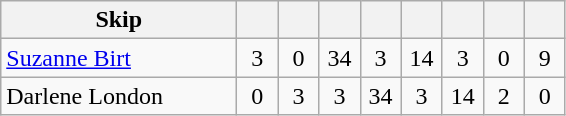<table class=wikitable style="text-align: center;">
<tr>
<th width=150>Skip</th>
<th width=20></th>
<th width=20></th>
<th width=20></th>
<th width=20></th>
<th width=20></th>
<th width=20></th>
<th width=20></th>
<th width=20></th>
</tr>
<tr>
<td style="text-align: left;"><a href='#'>Suzanne Birt</a></td>
<td>3</td>
<td>0</td>
<td>34</td>
<td>3</td>
<td>14</td>
<td>3</td>
<td>0</td>
<td>9</td>
</tr>
<tr>
<td style="text-align: left;">Darlene London</td>
<td>0</td>
<td>3</td>
<td>3</td>
<td>34</td>
<td>3</td>
<td>14</td>
<td>2</td>
<td>0</td>
</tr>
</table>
